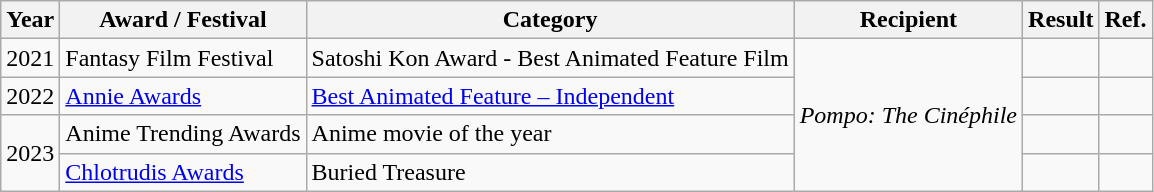<table class="wikitable">
<tr>
<th>Year</th>
<th>Award / Festival</th>
<th>Category</th>
<th>Recipient</th>
<th>Result</th>
<th>Ref.</th>
</tr>
<tr>
<td>2021</td>
<td>Fantasy Film Festival</td>
<td>Satoshi Kon Award - Best Animated Feature Film</td>
<td rowspan="4"><em>Pompo: The Cinéphile</em></td>
<td></td>
<td></td>
</tr>
<tr>
<td>2022</td>
<td><a href='#'>Annie Awards</a></td>
<td><a href='#'>Best Animated Feature – Independent</a></td>
<td></td>
<td></td>
</tr>
<tr>
<td rowspan="2">2023</td>
<td>Anime Trending Awards</td>
<td>Anime movie of the year</td>
<td></td>
<td></td>
</tr>
<tr>
<td><a href='#'>Chlotrudis Awards</a></td>
<td>Buried Treasure</td>
<td></td>
<td></td>
</tr>
</table>
